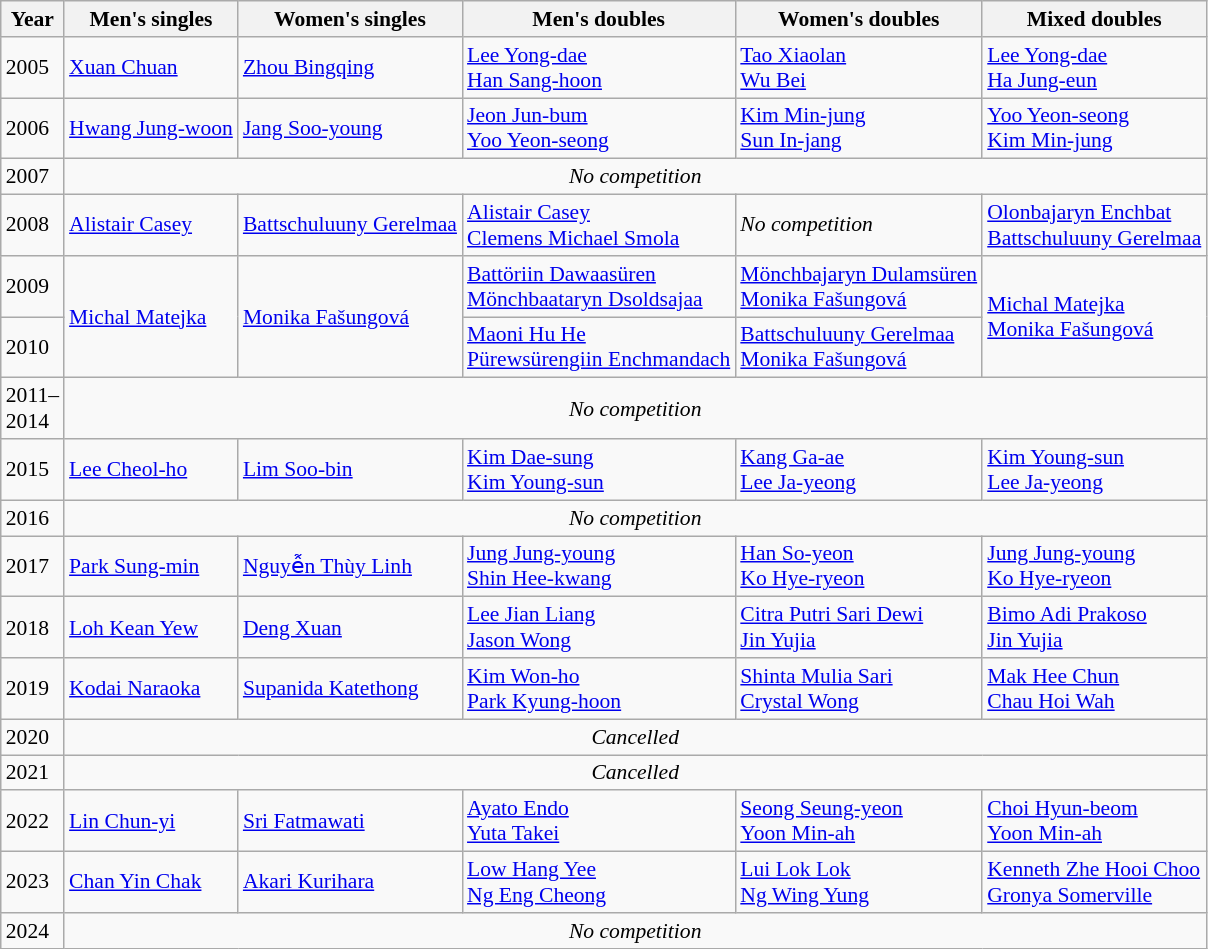<table class=wikitable style="font-size:90%;">
<tr>
<th>Year</th>
<th>Men's singles</th>
<th>Women's singles</th>
<th>Men's doubles</th>
<th>Women's doubles</th>
<th>Mixed doubles</th>
</tr>
<tr>
<td>2005</td>
<td> <a href='#'>Xuan Chuan</a></td>
<td> <a href='#'>Zhou Bingqing</a></td>
<td> <a href='#'>Lee Yong-dae</a><br> <a href='#'>Han Sang-hoon</a></td>
<td> <a href='#'>Tao Xiaolan</a><br> <a href='#'>Wu Bei</a></td>
<td> <a href='#'>Lee Yong-dae</a><br> <a href='#'>Ha Jung-eun</a></td>
</tr>
<tr>
<td>2006</td>
<td> <a href='#'>Hwang Jung-woon</a></td>
<td> <a href='#'>Jang Soo-young</a></td>
<td> <a href='#'>Jeon Jun-bum</a><br> <a href='#'>Yoo Yeon-seong</a></td>
<td> <a href='#'>Kim Min-jung</a><br> <a href='#'>Sun In-jang</a></td>
<td> <a href='#'>Yoo Yeon-seong</a><br> <a href='#'>Kim Min-jung</a></td>
</tr>
<tr>
<td>2007</td>
<td colspan=5 align=center><em>No competition</em></td>
</tr>
<tr>
<td>2008</td>
<td> <a href='#'>Alistair Casey</a></td>
<td> <a href='#'>Battschuluuny Gerelmaa</a></td>
<td> <a href='#'>Alistair Casey</a><br> <a href='#'>Clemens Michael Smola</a></td>
<td><em>No competition</em></td>
<td> <a href='#'>Olonbajaryn Enchbat</a><br> <a href='#'>Battschuluuny Gerelmaa</a></td>
</tr>
<tr>
<td>2009</td>
<td rowspan=2> <a href='#'>Michal Matejka</a></td>
<td rowspan=2> <a href='#'>Monika Fašungová</a></td>
<td> <a href='#'>Battöriin Dawaasüren</a><br> <a href='#'>Mönchbaataryn Dsoldsajaa</a></td>
<td> <a href='#'>Mönchbajaryn Dulamsüren</a><br> <a href='#'>Monika Fašungová</a></td>
<td rowspan=2> <a href='#'>Michal Matejka</a><br> <a href='#'>Monika Fašungová</a></td>
</tr>
<tr>
<td>2010</td>
<td> <a href='#'>Maoni Hu He</a><br> <a href='#'>Pürewsürengiin Enchmandach</a></td>
<td> <a href='#'>Battschuluuny Gerelmaa</a><br> <a href='#'>Monika Fašungová</a></td>
</tr>
<tr>
<td>2011–<br>2014</td>
<td colspan=5 align=center><em>No competition</em></td>
</tr>
<tr>
<td>2015</td>
<td> <a href='#'>Lee Cheol-ho</a></td>
<td> <a href='#'>Lim Soo-bin</a></td>
<td> <a href='#'>Kim Dae-sung</a><br> <a href='#'>Kim Young-sun</a></td>
<td> <a href='#'>Kang Ga-ae</a><br> <a href='#'>Lee Ja-yeong</a></td>
<td> <a href='#'>Kim Young-sun</a><br> <a href='#'>Lee Ja-yeong</a></td>
</tr>
<tr>
<td>2016</td>
<td colspan=5 align=center><em>No competition</em></td>
</tr>
<tr>
<td>2017</td>
<td> <a href='#'>Park Sung-min</a></td>
<td> <a href='#'>Nguyễn Thùy Linh</a></td>
<td> <a href='#'>Jung Jung-young</a><br> <a href='#'>Shin Hee-kwang</a></td>
<td> <a href='#'>Han So-yeon</a><br> <a href='#'>Ko Hye-ryeon</a></td>
<td> <a href='#'>Jung Jung-young</a><br> <a href='#'>Ko Hye-ryeon</a></td>
</tr>
<tr>
<td>2018</td>
<td> <a href='#'>Loh Kean Yew</a></td>
<td> <a href='#'>Deng Xuan</a></td>
<td> <a href='#'>Lee Jian Liang</a><br> <a href='#'>Jason Wong</a></td>
<td> <a href='#'>Citra Putri Sari Dewi</a><br> <a href='#'>Jin Yujia</a></td>
<td> <a href='#'>Bimo Adi Prakoso</a><br> <a href='#'>Jin Yujia</a></td>
</tr>
<tr>
<td>2019</td>
<td> <a href='#'>Kodai Naraoka</a></td>
<td> <a href='#'>Supanida Katethong</a></td>
<td> <a href='#'>Kim Won-ho</a><br> <a href='#'>Park Kyung-hoon</a></td>
<td> <a href='#'>Shinta Mulia Sari</a><br> <a href='#'>Crystal Wong</a></td>
<td> <a href='#'>Mak Hee Chun</a><br> <a href='#'>Chau Hoi Wah</a></td>
</tr>
<tr>
<td>2020</td>
<td colspan="5" align="center"><em>Cancelled</em></td>
</tr>
<tr>
<td>2021</td>
<td colspan="5" align="center"><em>Cancelled</em></td>
</tr>
<tr>
<td>2022</td>
<td> <a href='#'>Lin Chun-yi</a></td>
<td> <a href='#'>Sri Fatmawati</a></td>
<td> <a href='#'>Ayato Endo</a><br> <a href='#'>Yuta Takei</a></td>
<td> <a href='#'>Seong Seung-yeon</a><br> <a href='#'>Yoon Min-ah</a></td>
<td> <a href='#'>Choi Hyun-beom</a><br> <a href='#'>Yoon Min-ah</a></td>
</tr>
<tr>
<td>2023</td>
<td> <a href='#'>Chan Yin Chak</a></td>
<td> <a href='#'>Akari Kurihara</a></td>
<td> <a href='#'>Low Hang Yee</a><br> <a href='#'>Ng Eng Cheong</a></td>
<td> <a href='#'>Lui Lok Lok</a><br> <a href='#'>Ng Wing Yung</a></td>
<td> <a href='#'>Kenneth Zhe Hooi Choo</a><br> <a href='#'>Gronya Somerville</a></td>
</tr>
<tr>
<td>2024</td>
<td colspan=5 align=center><em>No competition</em></td>
</tr>
</table>
